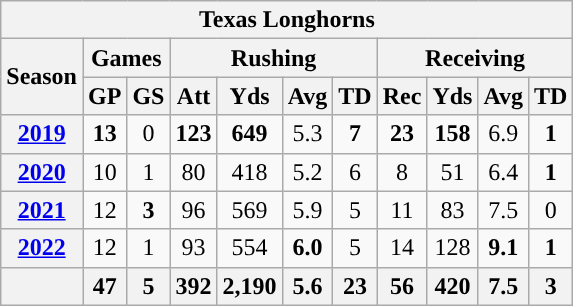<table class="wikitable" style="text-align:center;">
<tr>
<th colspan="15">Texas Longhorns</th>
</tr>
<tr>
<th rowspan="2">Season</th>
<th colspan="2">Games</th>
<th colspan="4">Rushing</th>
<th colspan="4">Receiving</th>
</tr>
<tr>
<th>GP</th>
<th>GS</th>
<th>Att</th>
<th>Yds</th>
<th>Avg</th>
<th>TD</th>
<th>Rec</th>
<th>Yds</th>
<th>Avg</th>
<th>TD</th>
</tr>
<tr>
<th><a href='#'>2019</a></th>
<td><strong>13</strong></td>
<td>0</td>
<td><strong>123</strong></td>
<td><strong>649</strong></td>
<td>5.3</td>
<td><strong>7</strong></td>
<td><strong>23</strong></td>
<td><strong>158</strong></td>
<td>6.9</td>
<td><strong>1</strong></td>
</tr>
<tr>
<th><a href='#'>2020</a></th>
<td>10</td>
<td>1</td>
<td>80</td>
<td>418</td>
<td>5.2</td>
<td>6</td>
<td>8</td>
<td>51</td>
<td>6.4</td>
<td><strong>1</strong></td>
</tr>
<tr>
<th><a href='#'>2021</a></th>
<td>12</td>
<td><strong>3</strong></td>
<td>96</td>
<td>569</td>
<td>5.9</td>
<td>5</td>
<td>11</td>
<td>83</td>
<td>7.5</td>
<td>0</td>
</tr>
<tr>
<th><a href='#'>2022</a></th>
<td>12</td>
<td>1</td>
<td>93</td>
<td>554</td>
<td><strong>6.0</strong></td>
<td>5</td>
<td>14</td>
<td>128</td>
<td><strong>9.1</strong></td>
<td><strong>1</strong></td>
</tr>
<tr>
<th></th>
<th>47</th>
<th>5</th>
<th>392</th>
<th>2,190</th>
<th>5.6</th>
<th>23</th>
<th>56</th>
<th>420</th>
<th>7.5</th>
<th>3</th>
</tr>
</table>
